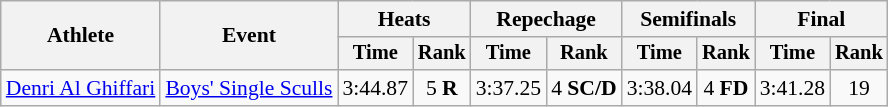<table class="wikitable" style="font-size:90%">
<tr>
<th rowspan="2">Athlete</th>
<th rowspan="2">Event</th>
<th colspan="2">Heats</th>
<th colspan="2">Repechage</th>
<th colspan="2">Semifinals</th>
<th colspan="2">Final</th>
</tr>
<tr style="font-size:95%">
<th>Time</th>
<th>Rank</th>
<th>Time</th>
<th>Rank</th>
<th>Time</th>
<th>Rank</th>
<th>Time</th>
<th>Rank</th>
</tr>
<tr align=center>
<td align=left><a href='#'>Denri Al Ghiffari</a></td>
<td align=left><a href='#'>Boys' Single Sculls</a></td>
<td>3:44.87</td>
<td>5 <strong>R</strong></td>
<td>3:37.25</td>
<td>4 <strong>SC/D</strong></td>
<td>3:38.04</td>
<td>4 <strong>FD</strong></td>
<td>3:41.28</td>
<td>19</td>
</tr>
</table>
